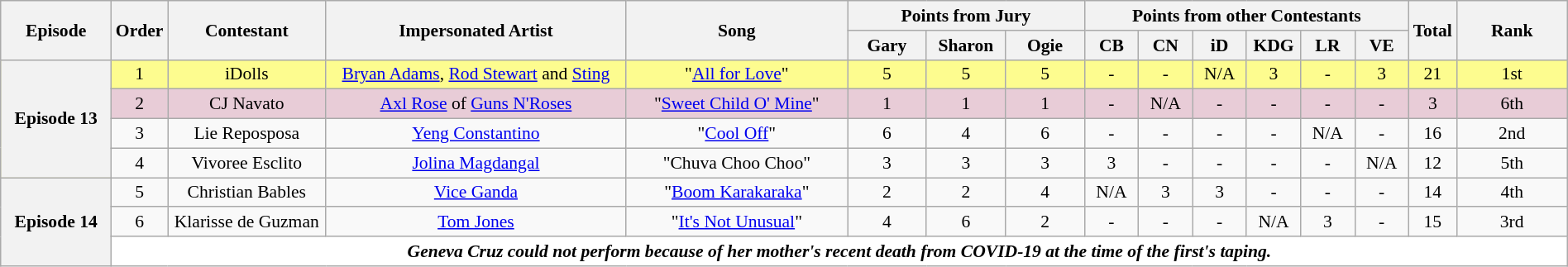<table class="wikitable" style="text-align:center; line-height:17px; width:100%; font-size:90%;">
<tr>
<th rowspan="2" style="width:07%;">Episode</th>
<th rowspan="2" style="width:03%;">Order</th>
<th rowspan="2" style="width:10%;">Contestant</th>
<th rowspan="2" style="width:19%;">Impersonated Artist</th>
<th rowspan="2" style="width:14%;">Song</th>
<th colspan="3" style="width:15%;">Points from Jury</th>
<th colspan="6" style="width:24%;">Points from other Contestants</th>
<th rowspan="2" style="width:03%;">Total</th>
<th rowspan="2" style="width:07%;">Rank</th>
</tr>
<tr>
<th style="width:05%;">Gary</th>
<th style="width:05%;">Sharon</th>
<th style="width:05%;">Ogie</th>
<th style="width:03.42%;">CB</th>
<th style="width:03.42%;">CN</th>
<th style="width:03.42%;">iD</th>
<th style="width:03.42%;">KDG</th>
<th style="width:03.42%;">LR</th>
<th style="width:03.42%;">VE</th>
</tr>
<tr bgcolor="fdfc8f">
<th rowspan="4"><strong>Episode 13</strong><br><small></small></th>
<td>1</td>
<td>iDolls</td>
<td><a href='#'>Bryan Adams</a>, <a href='#'>Rod Stewart</a> and <a href='#'>Sting</a></td>
<td>"<a href='#'>All for Love</a>"</td>
<td>5</td>
<td>5</td>
<td>5</td>
<td>-</td>
<td>-</td>
<td>N/A</td>
<td>3</td>
<td>-</td>
<td>3</td>
<td>21</td>
<td>1st</td>
</tr>
<tr bgcolor="e8ccd7"|>
<td>2</td>
<td>CJ Navato</td>
<td><a href='#'>Axl Rose</a> of <a href='#'>Guns N'Roses</a></td>
<td>"<a href='#'>Sweet Child O' Mine</a>"</td>
<td>1</td>
<td>1</td>
<td>1</td>
<td>-</td>
<td>N/A</td>
<td>-</td>
<td>-</td>
<td>-</td>
<td>-</td>
<td>3</td>
<td>6th</td>
</tr>
<tr>
<td>3</td>
<td>Lie Reposposa</td>
<td><a href='#'>Yeng Constantino</a></td>
<td>"<a href='#'>Cool Off</a>"</td>
<td>6</td>
<td>4</td>
<td>6</td>
<td>-</td>
<td>-</td>
<td>-</td>
<td>-</td>
<td>N/A</td>
<td>-</td>
<td>16</td>
<td>2nd</td>
</tr>
<tr>
<td>4</td>
<td>Vivoree Esclito</td>
<td><a href='#'>Jolina Magdangal</a></td>
<td>"Chuva Choo Choo"</td>
<td>3</td>
<td>3</td>
<td>3</td>
<td>3</td>
<td>-</td>
<td>-</td>
<td>-</td>
<td>-</td>
<td>N/A</td>
<td>12</td>
<td>5th</td>
</tr>
<tr>
<th rowspan="3"><strong>Episode 14</strong><br><small></small></th>
<td>5</td>
<td>Christian Bables</td>
<td><a href='#'>Vice Ganda</a></td>
<td>"<a href='#'>Boom Karakaraka</a>"</td>
<td>2</td>
<td>2</td>
<td>4</td>
<td>N/A</td>
<td>3</td>
<td>3</td>
<td>-</td>
<td>-</td>
<td>-</td>
<td>14</td>
<td>4th</td>
</tr>
<tr>
<td>6</td>
<td>Klarisse de Guzman</td>
<td><a href='#'>Tom Jones</a></td>
<td>"<a href='#'>It's Not Unusual</a>"</td>
<td>4</td>
<td>6</td>
<td>2</td>
<td>-</td>
<td>-</td>
<td>-</td>
<td>N/A</td>
<td>3</td>
<td>-</td>
<td>15</td>
<td>3rd</td>
</tr>
<tr>
<td style="background:white" colspan="16"><strong><em>Geneva Cruz<strong> could not perform because of her mother's recent death from COVID-19 at the time of the first's taping<em>.</td>
</tr>
</table>
